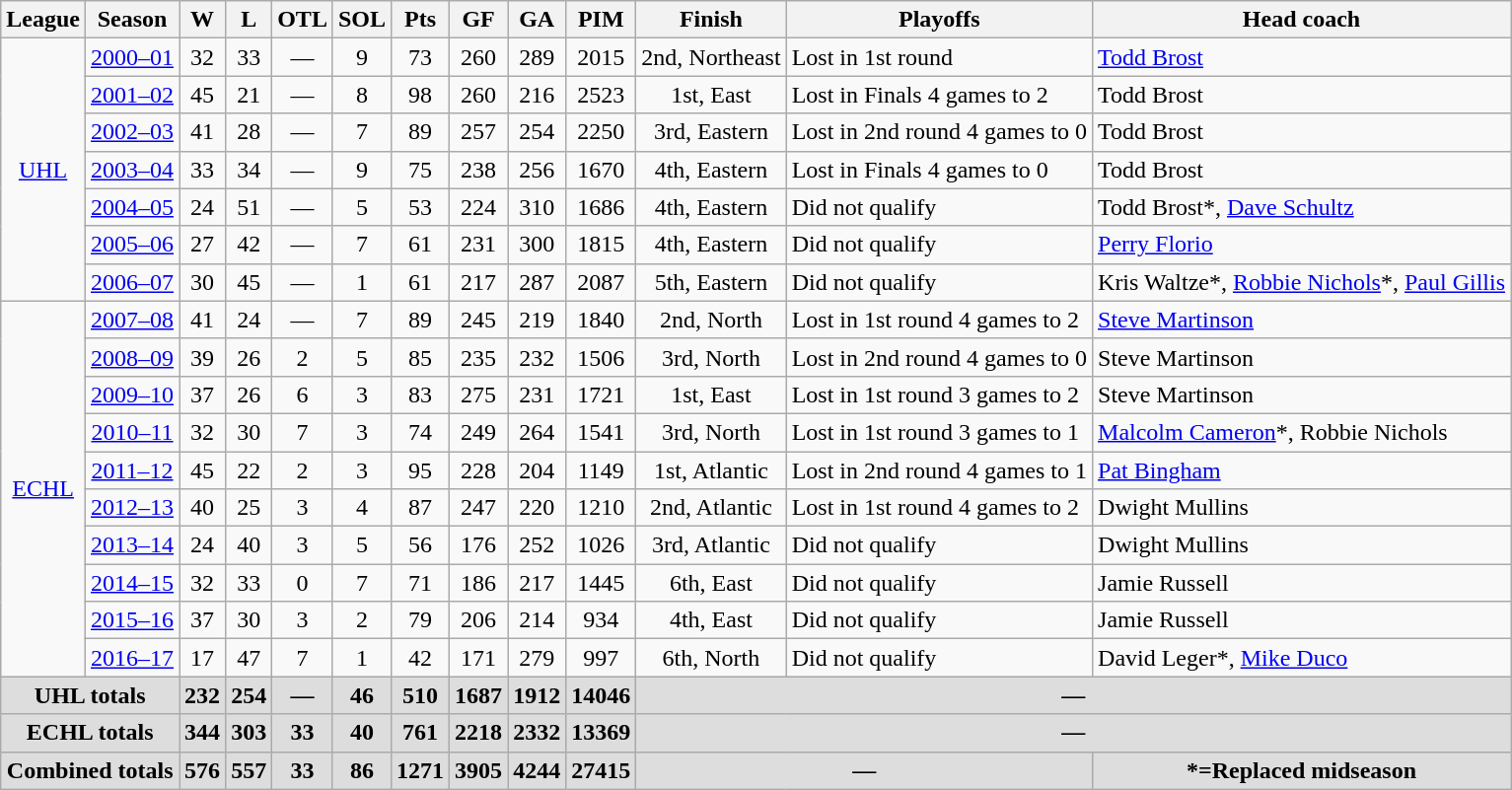<table class="wikitable" style="text-align:center">
<tr>
<th>League</th>
<th>Season</th>
<th>W</th>
<th>L</th>
<th>OTL</th>
<th>SOL</th>
<th>Pts</th>
<th>GF</th>
<th>GA</th>
<th>PIM</th>
<th>Finish</th>
<th>Playoffs</th>
<th>Head coach</th>
</tr>
<tr>
<td rowspan=7><a href='#'>UHL</a></td>
<td><a href='#'>2000–01</a></td>
<td>32</td>
<td>33</td>
<td>—</td>
<td>9</td>
<td>73</td>
<td>260</td>
<td>289</td>
<td>2015</td>
<td>2nd, Northeast</td>
<td align=left>Lost in 1st round</td>
<td align=left><a href='#'>Todd Brost</a></td>
</tr>
<tr>
<td><a href='#'>2001–02</a></td>
<td>45</td>
<td>21</td>
<td>—</td>
<td>8</td>
<td>98</td>
<td>260</td>
<td>216</td>
<td>2523</td>
<td>1st, East</td>
<td align=left>Lost in Finals 4 games to 2</td>
<td align=left>Todd Brost</td>
</tr>
<tr>
<td><a href='#'>2002–03</a></td>
<td>41</td>
<td>28</td>
<td>—</td>
<td>7</td>
<td>89</td>
<td>257</td>
<td>254</td>
<td>2250</td>
<td>3rd, Eastern</td>
<td align=left>Lost in 2nd round 4 games to 0</td>
<td align=left>Todd Brost</td>
</tr>
<tr>
<td><a href='#'>2003–04</a></td>
<td>33</td>
<td>34</td>
<td>—</td>
<td>9</td>
<td>75</td>
<td>238</td>
<td>256</td>
<td>1670</td>
<td>4th, Eastern</td>
<td align=left>Lost in Finals 4 games to 0</td>
<td align=left>Todd Brost</td>
</tr>
<tr>
<td><a href='#'>2004–05</a></td>
<td>24</td>
<td>51</td>
<td>—</td>
<td>5</td>
<td>53</td>
<td>224</td>
<td>310</td>
<td>1686</td>
<td>4th, Eastern</td>
<td align=left>Did not qualify</td>
<td align=left>Todd Brost*, <a href='#'>Dave Schultz</a></td>
</tr>
<tr>
<td><a href='#'>2005–06</a></td>
<td>27</td>
<td>42</td>
<td>—</td>
<td>7</td>
<td>61</td>
<td>231</td>
<td>300</td>
<td>1815</td>
<td>4th, Eastern</td>
<td align=left>Did not qualify</td>
<td align=left><a href='#'>Perry Florio</a></td>
</tr>
<tr>
<td><a href='#'>2006–07</a></td>
<td>30</td>
<td>45</td>
<td>—</td>
<td>1</td>
<td>61</td>
<td>217</td>
<td>287</td>
<td>2087</td>
<td>5th, Eastern</td>
<td align=left>Did not qualify</td>
<td align=left>Kris Waltze*, <a href='#'>Robbie Nichols</a>*, <a href='#'>Paul Gillis</a></td>
</tr>
<tr>
<td rowspan=10><a href='#'>ECHL</a></td>
<td><a href='#'>2007–08</a></td>
<td>41</td>
<td>24</td>
<td>—</td>
<td>7</td>
<td>89</td>
<td>245</td>
<td>219</td>
<td>1840</td>
<td>2nd, North</td>
<td align=left>Lost in 1st round 4 games to 2</td>
<td align=left><a href='#'>Steve Martinson</a></td>
</tr>
<tr>
<td><a href='#'>2008–09</a></td>
<td>39</td>
<td>26</td>
<td>2</td>
<td>5</td>
<td>85</td>
<td>235</td>
<td>232</td>
<td>1506</td>
<td>3rd, North</td>
<td align=left>Lost in 2nd round 4 games to 0</td>
<td align=left>Steve Martinson</td>
</tr>
<tr>
<td><a href='#'>2009–10</a></td>
<td>37</td>
<td>26</td>
<td>6</td>
<td>3</td>
<td>83</td>
<td>275</td>
<td>231</td>
<td>1721</td>
<td>1st, East</td>
<td align=left>Lost in 1st round 3 games to 2</td>
<td align=left>Steve Martinson</td>
</tr>
<tr>
<td><a href='#'>2010–11</a></td>
<td>32</td>
<td>30</td>
<td>7</td>
<td>3</td>
<td>74</td>
<td>249</td>
<td>264</td>
<td>1541</td>
<td>3rd, North</td>
<td align=left>Lost in 1st round 3 games to 1</td>
<td align=left><a href='#'>Malcolm Cameron</a>*, Robbie Nichols</td>
</tr>
<tr>
<td><a href='#'>2011–12</a></td>
<td>45</td>
<td>22</td>
<td>2</td>
<td>3</td>
<td>95</td>
<td>228</td>
<td>204</td>
<td>1149</td>
<td>1st, Atlantic</td>
<td align=left>Lost in 2nd round 4 games to 1</td>
<td align=left><a href='#'>Pat Bingham</a></td>
</tr>
<tr>
<td><a href='#'>2012–13</a></td>
<td>40</td>
<td>25</td>
<td>3</td>
<td>4</td>
<td>87</td>
<td>247</td>
<td>220</td>
<td>1210</td>
<td>2nd, Atlantic</td>
<td align=left>Lost in 1st round 4 games to 2</td>
<td align=left>Dwight Mullins</td>
</tr>
<tr>
<td><a href='#'>2013–14</a></td>
<td>24</td>
<td>40</td>
<td>3</td>
<td>5</td>
<td>56</td>
<td>176</td>
<td>252</td>
<td>1026</td>
<td>3rd, Atlantic</td>
<td align=left>Did not qualify</td>
<td align=left>Dwight Mullins</td>
</tr>
<tr>
<td><a href='#'>2014–15</a></td>
<td>32</td>
<td>33</td>
<td>0</td>
<td>7</td>
<td>71</td>
<td>186</td>
<td>217</td>
<td>1445</td>
<td>6th, East</td>
<td align=left>Did not qualify</td>
<td align=left>Jamie Russell</td>
</tr>
<tr>
<td><a href='#'>2015–16</a></td>
<td>37</td>
<td>30</td>
<td>3</td>
<td>2</td>
<td>79</td>
<td>206</td>
<td>214</td>
<td>934</td>
<td>4th, East</td>
<td align=left>Did not qualify</td>
<td align=left>Jamie Russell</td>
</tr>
<tr>
<td><a href='#'>2016–17</a></td>
<td>17</td>
<td>47</td>
<td>7</td>
<td>1</td>
<td>42</td>
<td>171</td>
<td>279</td>
<td>997</td>
<td>6th, North</td>
<td align=left>Did not qualify</td>
<td align=left>David Leger*, <a href='#'>Mike Duco</a></td>
</tr>
<tr style="font-weight:bold; background-color:#dddddd;">
<td colspan=2>UHL totals</td>
<td>232</td>
<td>254</td>
<td>—</td>
<td>46</td>
<td>510</td>
<td>1687</td>
<td>1912</td>
<td>14046</td>
<td colspan=3>—</td>
</tr>
<tr style="font-weight:bold; background-color:#dddddd;">
<td colspan=2>ECHL totals</td>
<td>344</td>
<td>303</td>
<td>33</td>
<td>40</td>
<td>761</td>
<td>2218</td>
<td>2332</td>
<td>13369</td>
<td colspan=3>—</td>
</tr>
<tr style="font-weight:bold; background-color:#dddddd;">
<td colspan=2>Combined totals</td>
<td>576</td>
<td>557</td>
<td>33</td>
<td>86</td>
<td>1271</td>
<td>3905</td>
<td>4244</td>
<td>27415</td>
<td colspan=2>—</td>
<td>*=Replaced midseason</td>
</tr>
</table>
